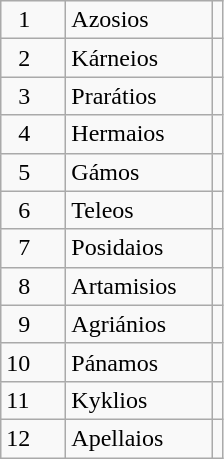<table class="wikitable">
<tr>
<td>  1</td>
<td>Azosios</td>
<td></td>
</tr>
<tr>
<td>  2</td>
<td>Kárneios</td>
<td></td>
</tr>
<tr>
<td>  3</td>
<td>Prarátios</td>
<td></td>
</tr>
<tr>
<td>  4</td>
<td>Hermaios</td>
<td></td>
</tr>
<tr>
<td>  5</td>
<td>Gámos</td>
<td></td>
</tr>
<tr>
<td>  6</td>
<td>Teleos</td>
<td></td>
</tr>
<tr>
<td>  7</td>
<td>Posidaios</td>
<td></td>
</tr>
<tr>
<td>  8  </td>
<td>Artamisios  </td>
<td></td>
</tr>
<tr>
<td>  9</td>
<td>Agriánios</td>
<td></td>
</tr>
<tr>
<td>10</td>
<td>Pánamos</td>
<td></td>
</tr>
<tr>
<td>11</td>
<td>Kyklios</td>
<td></td>
</tr>
<tr>
<td>12</td>
<td>Apellaios</td>
<td></td>
</tr>
</table>
